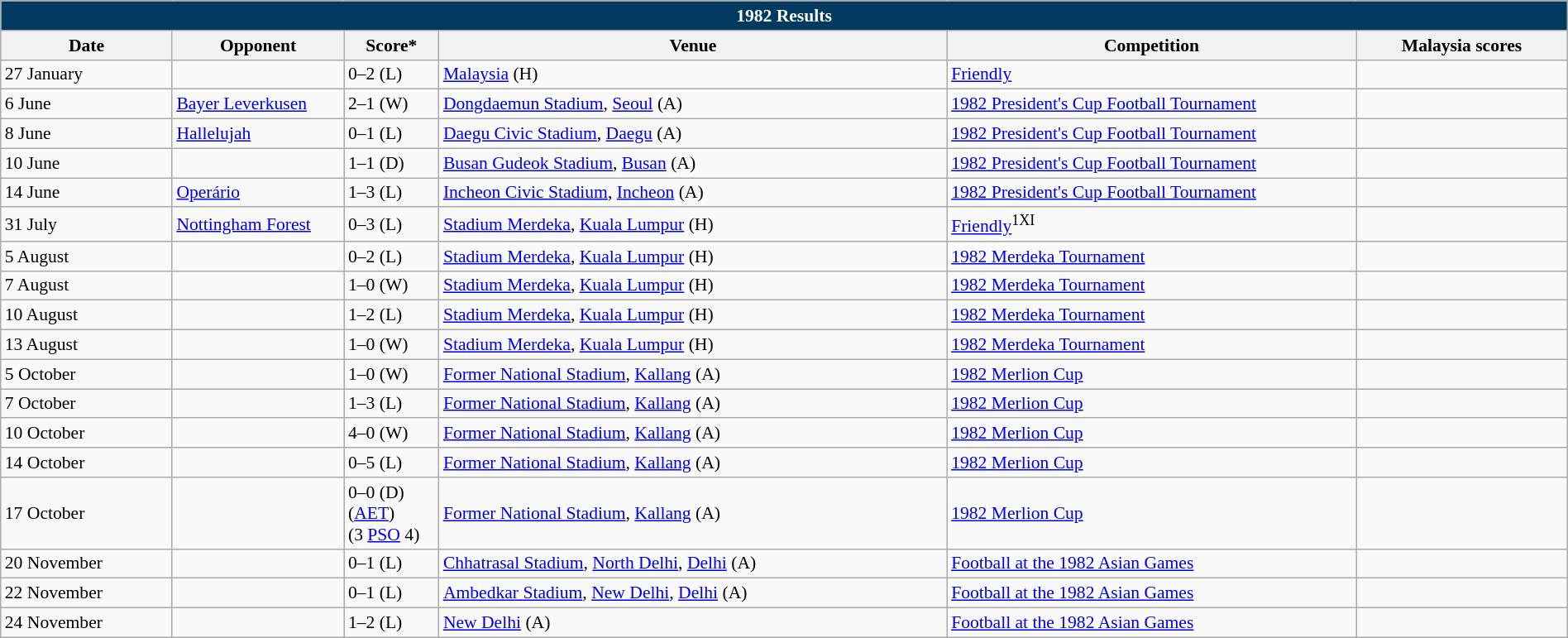<table class="wikitable" width=100% style="text-align:left;font-size:90%;">
<tr>
<th colspan=9 style="background: #013A5E; color: #FFFFFF;">1982 Results</th>
</tr>
<tr>
<th width=80>Date</th>
<th width=80>Opponent</th>
<th width=20>Score*</th>
<th width=250>Venue</th>
<th width=200>Competition</th>
<th width=100>Malaysia scores</th>
</tr>
<tr>
<td>27 January</td>
<td></td>
<td>0–2 (L)</td>
<td><a href='#'>Malaysia</a> (H)</td>
<td><a href='#'>Friendly</a></td>
<td></td>
</tr>
<tr>
<td>6 June</td>
<td> <a href='#'>Bayer Leverkusen</a></td>
<td>2–1 (W)</td>
<td><a href='#'>Dongdaemun Stadium</a>, <a href='#'>Seoul</a> (A)</td>
<td><a href='#'>1982 President's Cup Football Tournament</a></td>
<td></td>
</tr>
<tr>
<td>8 June</td>
<td> <a href='#'>Hallelujah</a></td>
<td>0–1 (L)</td>
<td><a href='#'>Daegu Civic Stadium</a>, <a href='#'>Daegu</a> (A)</td>
<td><a href='#'>1982 President's Cup Football Tournament</a></td>
<td></td>
</tr>
<tr>
<td>10 June</td>
<td></td>
<td>1–1 (D)</td>
<td><a href='#'>Busan Gudeok Stadium</a>, <a href='#'>Busan</a> (A)</td>
<td><a href='#'>1982 President's Cup Football Tournament</a></td>
<td></td>
</tr>
<tr>
<td>14 June</td>
<td> <a href='#'>Operário</a></td>
<td>1–3 (L)</td>
<td><a href='#'>Incheon Civic Stadium</a>, <a href='#'>Incheon</a> (A)</td>
<td><a href='#'>1982 President's Cup Football Tournament</a></td>
<td></td>
</tr>
<tr>
<td>31 July</td>
<td> <a href='#'>Nottingham Forest</a></td>
<td>0–3 (L)</td>
<td><a href='#'>Stadium Merdeka</a>, <a href='#'>Kuala Lumpur</a> (H)</td>
<td><a href='#'>Friendly</a><sup>1XI</sup></td>
<td></td>
</tr>
<tr>
<td>5 August</td>
<td></td>
<td>0–2 (L)</td>
<td><a href='#'>Stadium Merdeka</a>, <a href='#'>Kuala Lumpur</a> (H)</td>
<td><a href='#'>1982 Merdeka Tournament</a></td>
<td></td>
</tr>
<tr>
<td>7 August</td>
<td></td>
<td>1–0 (W)</td>
<td><a href='#'>Stadium Merdeka</a>, <a href='#'>Kuala Lumpur</a> (H)</td>
<td><a href='#'>1982 Merdeka Tournament</a></td>
<td></td>
</tr>
<tr>
<td>10 August</td>
<td></td>
<td>1–2 (L)</td>
<td><a href='#'>Stadium Merdeka</a>, <a href='#'>Kuala Lumpur</a> (H)</td>
<td><a href='#'>1982 Merdeka Tournament</a></td>
<td></td>
</tr>
<tr>
<td>13 August</td>
<td></td>
<td>1–0 (W)</td>
<td><a href='#'>Stadium Merdeka</a>, <a href='#'>Kuala Lumpur</a> (H)</td>
<td><a href='#'>1982 Merdeka Tournament</a></td>
<td></td>
</tr>
<tr>
<td>5 October</td>
<td></td>
<td>1–0 (W)</td>
<td><a href='#'>Former National Stadium</a>, <a href='#'>Kallang</a> (A)</td>
<td><a href='#'>1982 Merlion Cup</a></td>
<td></td>
</tr>
<tr>
<td>7 October</td>
<td></td>
<td>1–3 (L)</td>
<td><a href='#'>Former National Stadium</a>, <a href='#'>Kallang</a> (A)</td>
<td><a href='#'>1982 Merlion Cup</a></td>
<td></td>
</tr>
<tr>
<td>10 October</td>
<td></td>
<td>4–0 (W)</td>
<td><a href='#'>Former National Stadium</a>, <a href='#'>Kallang</a> (A)</td>
<td><a href='#'>1982 Merlion Cup</a></td>
<td></td>
</tr>
<tr>
<td>14 October</td>
<td></td>
<td>0–5 (L)</td>
<td><a href='#'>Former National Stadium</a>, <a href='#'>Kallang</a> (A)</td>
<td><a href='#'>1982 Merlion Cup</a></td>
<td></td>
</tr>
<tr>
<td>17 October</td>
<td></td>
<td>0–0 (D) (<a href='#'>AET</a>)<br>(3 <a href='#'>PSO</a> 4)</td>
<td><a href='#'>Former National Stadium</a>, <a href='#'>Kallang</a> (A)</td>
<td><a href='#'>1982 Merlion Cup</a></td>
<td></td>
</tr>
<tr>
<td>20 November</td>
<td></td>
<td>0–1 (L)</td>
<td><a href='#'>Chhatrasal Stadium</a>, <a href='#'>North Delhi</a>, <a href='#'>Delhi</a> (A)</td>
<td><a href='#'>Football at the 1982 Asian Games</a></td>
<td></td>
</tr>
<tr>
<td>22 November</td>
<td></td>
<td>0–1 (L)</td>
<td><a href='#'>Ambedkar Stadium</a>, <a href='#'>New Delhi</a>, <a href='#'>Delhi</a> (A)</td>
<td><a href='#'>Football at the 1982 Asian Games</a></td>
<td></td>
</tr>
<tr>
<td>24 November</td>
<td></td>
<td>1–2 (L)</td>
<td><a href='#'>New Delhi</a> (A)</td>
<td><a href='#'>Football at the 1982 Asian Games</a></td>
<td></td>
</tr>
</table>
